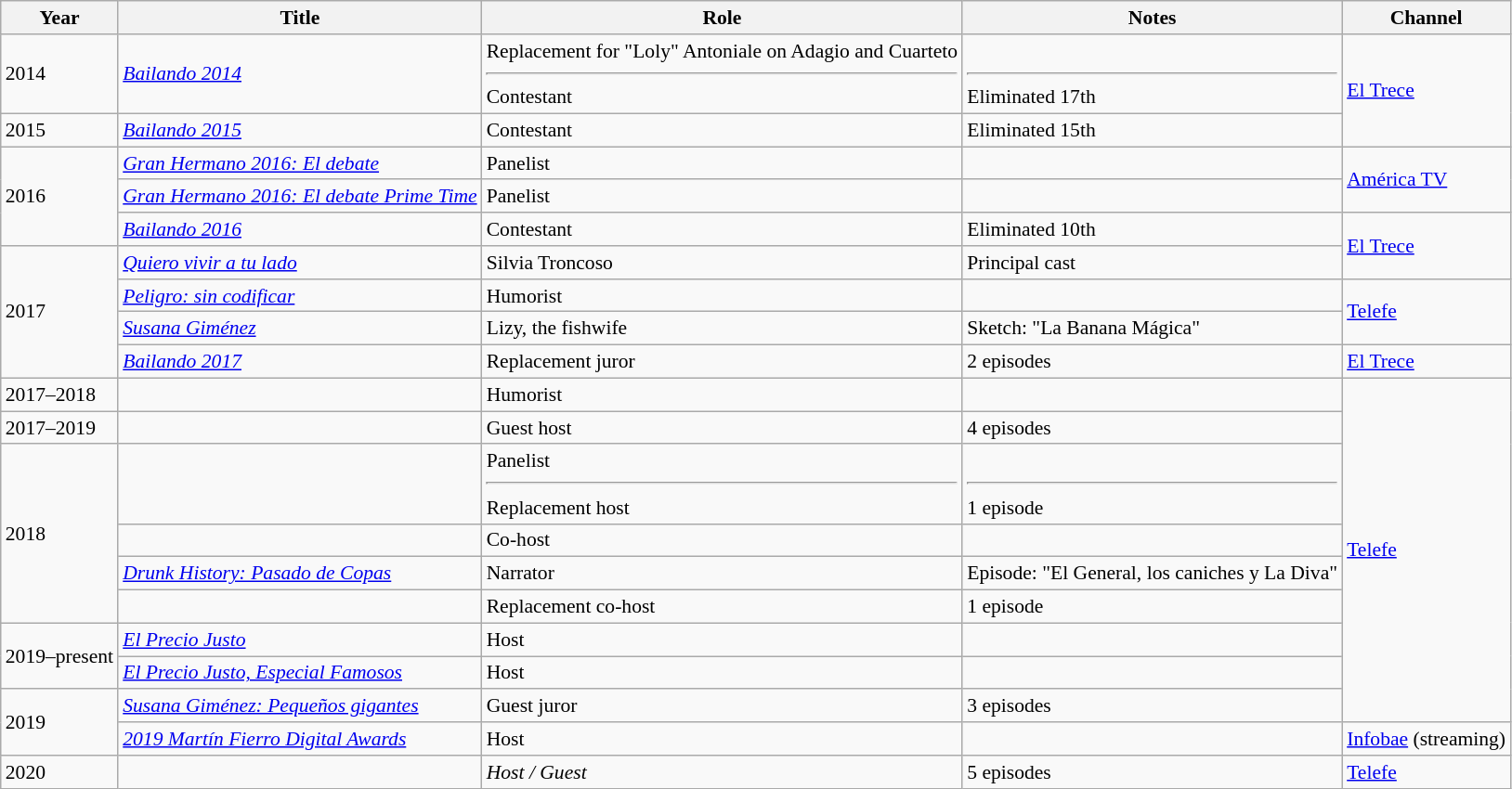<table class="wikitable" style="font-size: 90%;">
<tr>
<th>Year</th>
<th>Title</th>
<th>Role</th>
<th>Notes</th>
<th>Channel</th>
</tr>
<tr>
<td>2014</td>
<td><em><a href='#'>Bailando 2014</a></em></td>
<td>Replacement for "Loly" Antoniale on Adagio and Cuarteto <hr> Contestant</td>
<td><br> <hr> Eliminated 17th</td>
<td rowspan="2"><a href='#'>El Trece</a></td>
</tr>
<tr>
<td>2015</td>
<td><em><a href='#'>Bailando 2015</a></em></td>
<td>Contestant</td>
<td>Eliminated 15th</td>
</tr>
<tr>
<td rowspan="3">2016</td>
<td><em><a href='#'>Gran Hermano 2016: El debate</a></em></td>
<td>Panelist</td>
<td></td>
<td rowspan="2"><a href='#'>América TV</a></td>
</tr>
<tr>
<td><em><a href='#'>Gran Hermano 2016: El debate Prime Time</a></em></td>
<td>Panelist</td>
<td></td>
</tr>
<tr>
<td><em><a href='#'>Bailando 2016</a></em></td>
<td>Contestant</td>
<td>Eliminated 10th</td>
<td rowspan="2"><a href='#'>El Trece</a></td>
</tr>
<tr>
<td rowspan="4">2017</td>
<td><em><a href='#'>Quiero vivir a tu lado</a></em></td>
<td>Silvia Troncoso</td>
<td>Principal cast</td>
</tr>
<tr>
<td><em><a href='#'>Peligro: sin codificar</a></em></td>
<td>Humorist</td>
<td></td>
<td rowspan="2"><a href='#'>Telefe</a></td>
</tr>
<tr>
<td><em><a href='#'>Susana Giménez</a></em></td>
<td>Lizy, the fishwife</td>
<td>Sketch: "La Banana Mágica"</td>
</tr>
<tr>
<td><em><a href='#'>Bailando 2017</a></em></td>
<td>Replacement juror</td>
<td>2 episodes</td>
<td><a href='#'>El Trece</a></td>
</tr>
<tr>
<td>2017–2018</td>
<td><em></em></td>
<td>Humorist</td>
<td></td>
<td rowspan="9"><a href='#'>Telefe</a></td>
</tr>
<tr>
<td>2017–2019</td>
<td><em></em></td>
<td>Guest host</td>
<td>4 episodes</td>
</tr>
<tr>
<td rowspan="4">2018</td>
<td><em></em></td>
<td>Panelist <hr>Replacement host</td>
<td><br> <hr> 1 episode</td>
</tr>
<tr>
<td><em></em></td>
<td>Co-host</td>
<td></td>
</tr>
<tr>
<td><em><a href='#'>Drunk History: Pasado de Copas</a></em></td>
<td>Narrator</td>
<td>Episode: "El General, los caniches y La Diva"</td>
</tr>
<tr>
<td><em></em></td>
<td>Replacement co-host</td>
<td>1 episode</td>
</tr>
<tr>
<td rowspan="2">2019–present</td>
<td><em><a href='#'>El Precio Justo</a></em></td>
<td>Host</td>
<td></td>
</tr>
<tr>
<td><em><a href='#'>El Precio Justo, Especial Famosos</a></em></td>
<td>Host</td>
<td></td>
</tr>
<tr>
<td rowspan="2">2019</td>
<td><em><a href='#'>Susana Giménez: Pequeños gigantes</a></em></td>
<td>Guest juror</td>
<td>3 episodes</td>
</tr>
<tr>
<td><em><a href='#'>2019 Martín Fierro Digital Awards</a></em></td>
<td>Host</td>
<td></td>
<td><a href='#'>Infobae</a> (streaming)</td>
</tr>
<tr>
<td>2020</td>
<td><em></em></td>
<td><em> Host / Guest</em></td>
<td>5 episodes</td>
<td><a href='#'>Telefe</a></td>
</tr>
</table>
